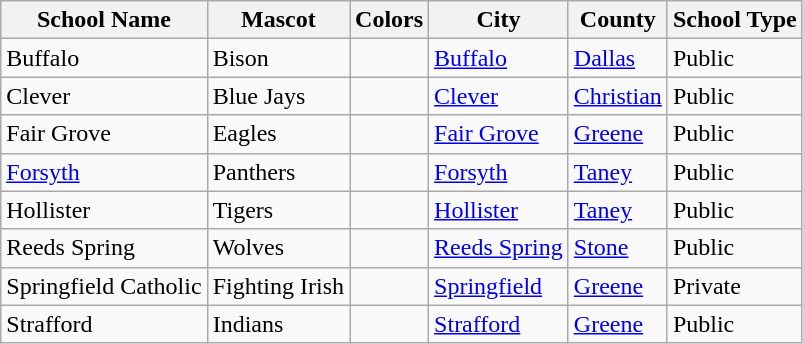<table class="wikitable">
<tr>
<th>School Name</th>
<th>Mascot</th>
<th>Colors</th>
<th>City</th>
<th>County</th>
<th>School Type</th>
</tr>
<tr>
<td>Buffalo</td>
<td>Bison</td>
<td></td>
<td><a href='#'>Buffalo</a></td>
<td><a href='#'>Dallas</a></td>
<td>Public</td>
</tr>
<tr>
<td>Clever</td>
<td>Blue Jays</td>
<td></td>
<td><a href='#'>Clever</a></td>
<td><a href='#'>Christian</a></td>
<td>Public</td>
</tr>
<tr>
<td>Fair Grove</td>
<td>Eagles</td>
<td></td>
<td><a href='#'>Fair Grove</a></td>
<td><a href='#'>Greene</a></td>
<td>Public</td>
</tr>
<tr>
<td><a href='#'>Forsyth</a></td>
<td>Panthers</td>
<td></td>
<td><a href='#'>Forsyth</a></td>
<td><a href='#'>Taney</a></td>
<td>Public</td>
</tr>
<tr>
<td>Hollister</td>
<td>Tigers</td>
<td></td>
<td><a href='#'>Hollister</a></td>
<td><a href='#'>Taney</a></td>
<td>Public</td>
</tr>
<tr>
<td>Reeds Spring</td>
<td>Wolves</td>
<td></td>
<td><a href='#'>Reeds Spring</a></td>
<td><a href='#'>Stone</a></td>
<td>Public</td>
</tr>
<tr>
<td>Springfield Catholic</td>
<td>Fighting Irish</td>
<td></td>
<td><a href='#'>Springfield</a></td>
<td><a href='#'>Greene</a></td>
<td>Private</td>
</tr>
<tr>
<td>Strafford</td>
<td>Indians</td>
<td></td>
<td><a href='#'>Strafford</a></td>
<td><a href='#'>Greene</a></td>
<td>Public</td>
</tr>
</table>
